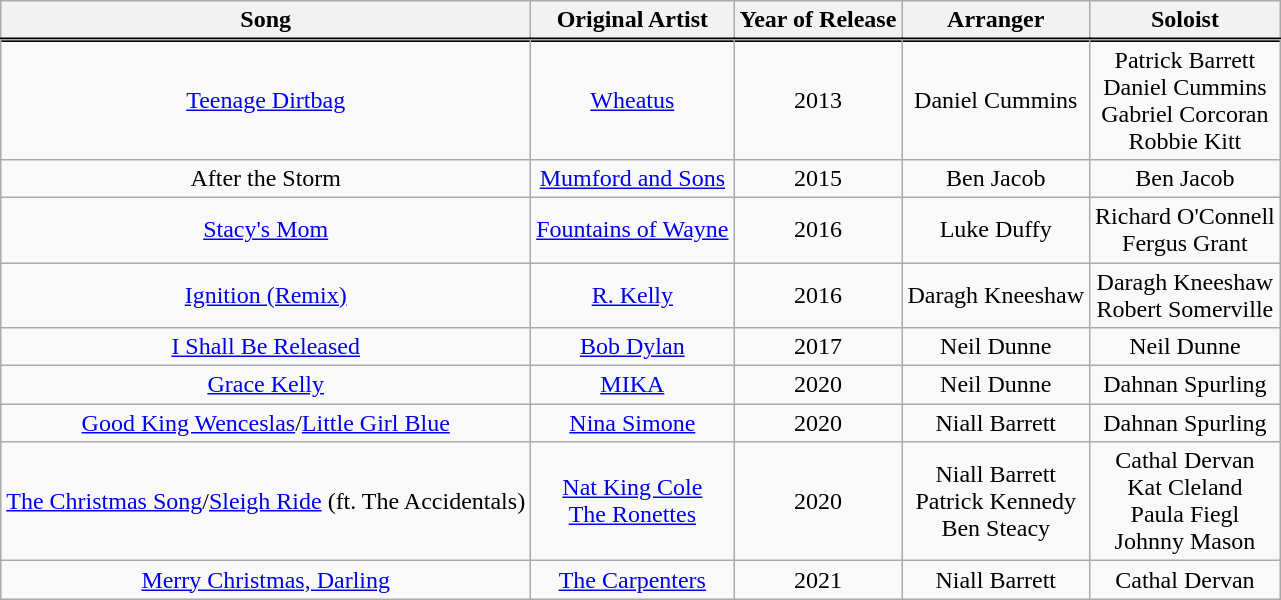<table class="wikitable sortable" style="text-align:center;">
<tr>
<th>Song</th>
<th>Original Artist</th>
<th>Year of Release</th>
<th>Arranger</th>
<th>Soloist</th>
</tr>
<tr style="border-top:3px solid black">
</tr>
<tr>
<td><a href='#'>Teenage Dirtbag</a></td>
<td><a href='#'>Wheatus</a></td>
<td>2013</td>
<td>Daniel Cummins</td>
<td>Patrick Barrett<br>Daniel Cummins<br>Gabriel Corcoran<br>Robbie Kitt</td>
</tr>
<tr>
<td>After the Storm</td>
<td><a href='#'>Mumford and Sons</a></td>
<td>2015</td>
<td>Ben Jacob</td>
<td>Ben Jacob</td>
</tr>
<tr>
<td><a href='#'>Stacy's Mom</a></td>
<td><a href='#'>Fountains of Wayne</a></td>
<td>2016</td>
<td>Luke Duffy</td>
<td>Richard O'Connell<br>Fergus Grant</td>
</tr>
<tr>
<td><a href='#'>Ignition (Remix)</a></td>
<td><a href='#'>R. Kelly</a></td>
<td>2016</td>
<td>Daragh Kneeshaw</td>
<td>Daragh Kneeshaw<br>Robert Somerville</td>
</tr>
<tr>
<td><a href='#'>I Shall Be Released</a></td>
<td><a href='#'>Bob Dylan</a></td>
<td>2017</td>
<td>Neil Dunne</td>
<td>Neil Dunne</td>
</tr>
<tr>
<td><a href='#'>Grace Kelly</a></td>
<td><a href='#'>MIKA</a></td>
<td>2020</td>
<td>Neil Dunne</td>
<td>Dahnan Spurling</td>
</tr>
<tr>
<td><a href='#'>Good King Wenceslas</a>/<a href='#'>Little Girl Blue</a></td>
<td><a href='#'>Nina Simone</a></td>
<td>2020</td>
<td>Niall Barrett</td>
<td>Dahnan Spurling</td>
</tr>
<tr>
<td><a href='#'>The Christmas Song</a>/<a href='#'>Sleigh Ride</a> (ft. The Accidentals)</td>
<td><a href='#'>Nat King Cole</a><br><a href='#'>The Ronettes</a></td>
<td>2020</td>
<td>Niall Barrett<br>Patrick Kennedy<br>Ben Steacy</td>
<td>Cathal Dervan<br>Kat Cleland<br>Paula Fiegl<br>Johnny Mason</td>
</tr>
<tr>
<td><a href='#'>Merry Christmas, Darling</a></td>
<td><a href='#'>The Carpenters</a></td>
<td>2021</td>
<td>Niall Barrett</td>
<td>Cathal Dervan</td>
</tr>
</table>
